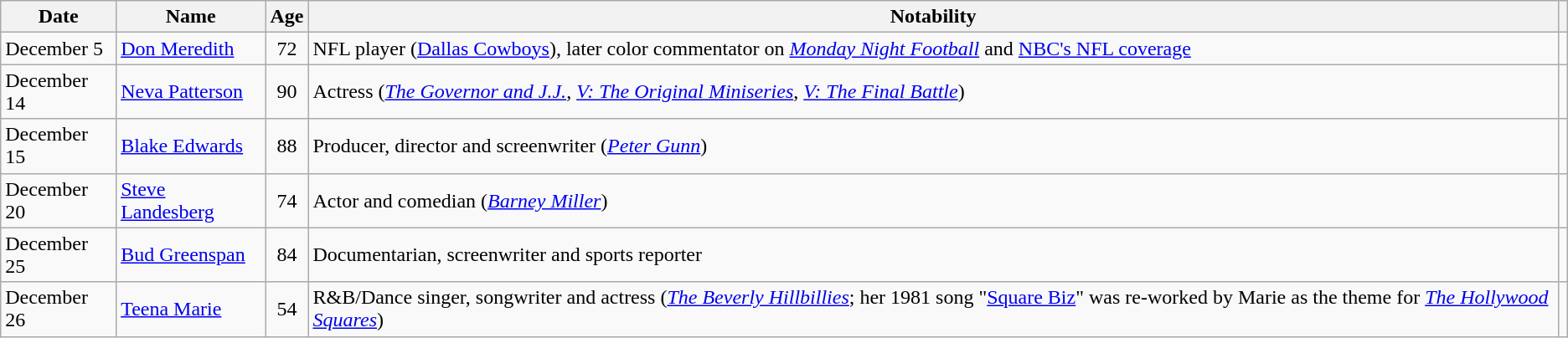<table class="wikitable sortable">
<tr ">
<th>Date</th>
<th>Name</th>
<th>Age</th>
<th>Notability</th>
<th class="unsortable"></th>
</tr>
<tr>
<td>December 5</td>
<td><a href='#'>Don Meredith</a></td>
<td style="text-align:center;">72</td>
<td>NFL player (<a href='#'>Dallas Cowboys</a>), later color commentator on <em><a href='#'>Monday Night Football</a></em> and <a href='#'>NBC's NFL coverage</a></td>
<td></td>
</tr>
<tr>
<td>December 14</td>
<td><a href='#'>Neva Patterson</a></td>
<td style="text-align:center;">90</td>
<td>Actress (<em><a href='#'>The Governor and J.J.</a></em>, <em><a href='#'>V: The Original Miniseries</a></em>, <em><a href='#'>V: The Final Battle</a></em>)</td>
<td></td>
</tr>
<tr>
<td>December 15</td>
<td><a href='#'>Blake Edwards</a></td>
<td style="text-align:center;">88</td>
<td>Producer, director and screenwriter (<em><a href='#'>Peter Gunn</a></em>)</td>
<td></td>
</tr>
<tr>
<td>December 20</td>
<td><a href='#'>Steve Landesberg</a></td>
<td style="text-align:center;">74</td>
<td>Actor and comedian (<em><a href='#'>Barney Miller</a></em>)</td>
<td></td>
</tr>
<tr>
<td>December 25</td>
<td><a href='#'>Bud Greenspan</a></td>
<td style="text-align:center;">84</td>
<td>Documentarian, screenwriter and sports reporter</td>
<td></td>
</tr>
<tr>
<td>December 26</td>
<td><a href='#'>Teena Marie</a></td>
<td style="text-align:center;">54</td>
<td>R&B/Dance singer, songwriter and actress (<em><a href='#'>The Beverly Hillbillies</a></em>; her 1981 song "<a href='#'>Square Biz</a>" was re-worked by Marie as the theme for <em><a href='#'>The Hollywood Squares</a></em>)</td>
<td></td>
</tr>
</table>
